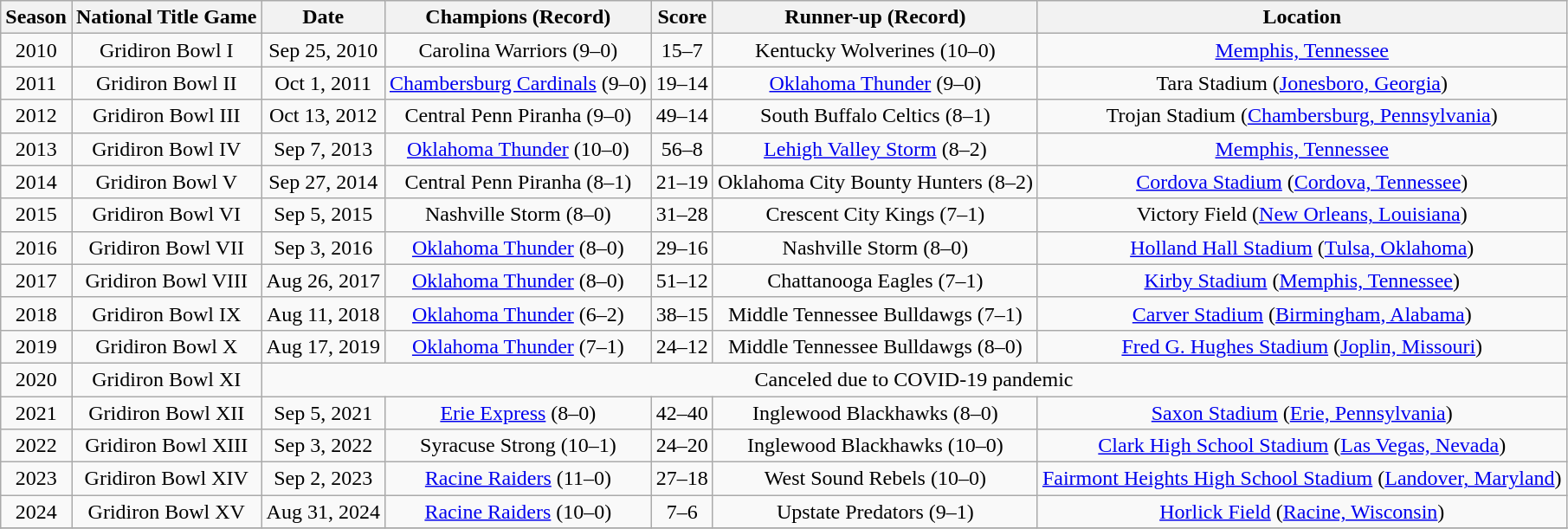<table class="wikitable" style="text-align:center">
<tr>
<th>Season</th>
<th>National Title Game</th>
<th>Date</th>
<th>Champions (Record)</th>
<th>Score</th>
<th>Runner-up (Record)</th>
<th>Location</th>
</tr>
<tr>
<td>2010</td>
<td>Gridiron Bowl I</td>
<td>Sep 25, 2010</td>
<td>Carolina Warriors (9–0)</td>
<td>15–7</td>
<td>Kentucky Wolverines (10–0)</td>
<td><a href='#'>Memphis, Tennessee</a></td>
</tr>
<tr>
<td>2011</td>
<td>Gridiron Bowl II</td>
<td>Oct 1, 2011</td>
<td><a href='#'>Chambersburg Cardinals</a> (9–0)</td>
<td>19–14</td>
<td><a href='#'>Oklahoma Thunder</a> (9–0)</td>
<td>Tara Stadium (<a href='#'>Jonesboro, Georgia</a>)</td>
</tr>
<tr>
<td>2012</td>
<td>Gridiron Bowl III</td>
<td>Oct 13, 2012</td>
<td>Central Penn Piranha (9–0)</td>
<td>49–14</td>
<td>South Buffalo Celtics (8–1)</td>
<td>Trojan Stadium (<a href='#'>Chambersburg, Pennsylvania</a>)</td>
</tr>
<tr>
<td>2013</td>
<td>Gridiron Bowl IV</td>
<td>Sep 7, 2013</td>
<td><a href='#'>Oklahoma Thunder</a> (10–0)</td>
<td>56–8</td>
<td><a href='#'>Lehigh Valley Storm</a> (8–2)</td>
<td><a href='#'>Memphis, Tennessee</a></td>
</tr>
<tr>
<td>2014</td>
<td>Gridiron Bowl V</td>
<td>Sep 27, 2014</td>
<td>Central Penn Piranha (8–1)</td>
<td>21–19</td>
<td>Oklahoma City Bounty Hunters (8–2)</td>
<td><a href='#'>Cordova Stadium</a> (<a href='#'>Cordova, Tennessee</a>)</td>
</tr>
<tr>
<td>2015</td>
<td>Gridiron Bowl VI</td>
<td>Sep 5, 2015</td>
<td>Nashville Storm (8–0)</td>
<td>31–28</td>
<td>Crescent City Kings (7–1)</td>
<td>Victory Field (<a href='#'>New Orleans, Louisiana</a>)</td>
</tr>
<tr>
<td>2016</td>
<td>Gridiron Bowl VII</td>
<td>Sep 3, 2016</td>
<td><a href='#'>Oklahoma Thunder</a> (8–0)</td>
<td>29–16</td>
<td>Nashville Storm (8–0)</td>
<td><a href='#'>Holland Hall Stadium</a> (<a href='#'>Tulsa, Oklahoma</a>)</td>
</tr>
<tr>
<td>2017</td>
<td>Gridiron Bowl VIII</td>
<td>Aug 26, 2017</td>
<td><a href='#'>Oklahoma Thunder</a> (8–0)</td>
<td>51–12</td>
<td>Chattanooga Eagles (7–1)</td>
<td><a href='#'>Kirby Stadium</a> (<a href='#'>Memphis, Tennessee</a>)</td>
</tr>
<tr>
<td>2018</td>
<td>Gridiron Bowl IX</td>
<td>Aug 11, 2018</td>
<td><a href='#'>Oklahoma Thunder</a> (6–2)</td>
<td>38–15</td>
<td>Middle Tennessee Bulldawgs (7–1)</td>
<td><a href='#'>Carver Stadium</a> (<a href='#'>Birmingham, Alabama</a>)</td>
</tr>
<tr>
<td>2019</td>
<td>Gridiron Bowl X</td>
<td>Aug 17, 2019</td>
<td><a href='#'>Oklahoma Thunder</a> (7–1)</td>
<td>24–12</td>
<td>Middle Tennessee Bulldawgs (8–0)</td>
<td><a href='#'>Fred G. Hughes Stadium</a> (<a href='#'>Joplin, Missouri</a>)</td>
</tr>
<tr>
<td>2020</td>
<td>Gridiron Bowl XI</td>
<td colspan="5">Canceled due to COVID-19 pandemic</td>
</tr>
<tr>
<td>2021</td>
<td>Gridiron Bowl XII</td>
<td>Sep 5, 2021</td>
<td><a href='#'>Erie Express</a> (8–0)</td>
<td>42–40</td>
<td>Inglewood Blackhawks (8–0)</td>
<td><a href='#'>Saxon Stadium</a> (<a href='#'>Erie, Pennsylvania</a>)</td>
</tr>
<tr>
<td>2022</td>
<td>Gridiron Bowl XIII</td>
<td>Sep 3, 2022</td>
<td>Syracuse Strong (10–1)</td>
<td>24–20</td>
<td>Inglewood Blackhawks (10–0)</td>
<td><a href='#'>Clark High School Stadium</a> (<a href='#'>Las Vegas, Nevada</a>)</td>
</tr>
<tr>
<td>2023</td>
<td>Gridiron Bowl XIV</td>
<td>Sep 2, 2023</td>
<td><a href='#'>Racine Raiders</a> (11–0)</td>
<td>27–18</td>
<td>West Sound Rebels (10–0)</td>
<td><a href='#'>Fairmont Heights High School Stadium</a> (<a href='#'>Landover, Maryland</a>)</td>
</tr>
<tr>
<td>2024</td>
<td>Gridiron Bowl XV</td>
<td>Aug 31, 2024</td>
<td><a href='#'>Racine Raiders</a> (10–0)</td>
<td>7–6</td>
<td>Upstate Predators (9–1)</td>
<td><a href='#'>Horlick Field</a> (<a href='#'>Racine, Wisconsin</a>)</td>
</tr>
<tr>
</tr>
</table>
